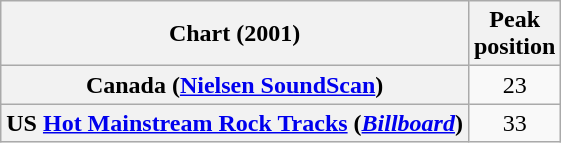<table class="wikitable plainrowheaders">
<tr>
<th>Chart (2001)</th>
<th>Peak<br>position</th>
</tr>
<tr>
<th scope="row">Canada (<a href='#'>Nielsen SoundScan</a>)</th>
<td style="text-align:center;">23</td>
</tr>
<tr>
<th scope="row">US <a href='#'>Hot Mainstream Rock Tracks</a> (<em><a href='#'>Billboard</a></em>)</th>
<td style="text-align:center;">33</td>
</tr>
</table>
